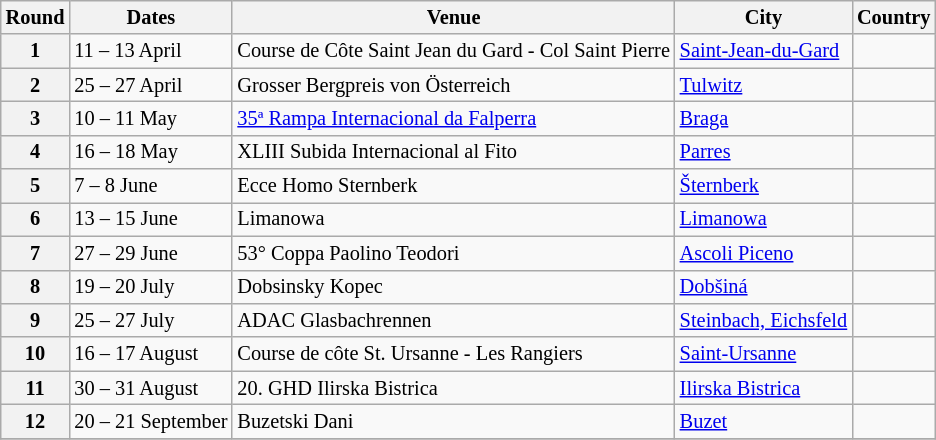<table class="wikitable" style="font-size: 85%;">
<tr>
<th>Round</th>
<th>Dates</th>
<th>Venue</th>
<th>City</th>
<th>Country</th>
</tr>
<tr>
<th>1</th>
<td>11 – 13 April</td>
<td>Course de Côte Saint Jean du Gard - Col Saint Pierre</td>
<td><a href='#'>Saint-Jean-du-Gard</a></td>
<td></td>
</tr>
<tr>
<th>2</th>
<td>25 – 27 April</td>
<td>Grosser Bergpreis von Österreich</td>
<td><a href='#'>Tulwitz</a></td>
<td></td>
</tr>
<tr>
<th>3</th>
<td>10 – 11 May</td>
<td><a href='#'>35ª Rampa Internacional da Falperra</a></td>
<td><a href='#'>Braga</a></td>
<td></td>
</tr>
<tr>
<th>4</th>
<td>16 – 18 May</td>
<td>XLIII Subida Internacional al Fito</td>
<td><a href='#'>Parres</a></td>
<td></td>
</tr>
<tr>
<th>5</th>
<td>7 – 8 June</td>
<td>Ecce Homo Sternberk</td>
<td><a href='#'>Šternberk</a></td>
<td></td>
</tr>
<tr>
<th>6</th>
<td>13 – 15 June</td>
<td>Limanowa</td>
<td><a href='#'>Limanowa</a></td>
<td></td>
</tr>
<tr>
<th>7</th>
<td>27 – 29 June</td>
<td>53° Coppa Paolino Teodori</td>
<td><a href='#'>Ascoli Piceno</a></td>
<td></td>
</tr>
<tr>
<th>8</th>
<td>19 – 20 July</td>
<td>Dobsinsky Kopec</td>
<td><a href='#'>Dobšiná</a></td>
<td></td>
</tr>
<tr>
<th>9</th>
<td>25 – 27 July</td>
<td>ADAC Glasbachrennen</td>
<td><a href='#'>Steinbach, Eichsfeld</a></td>
<td></td>
</tr>
<tr>
<th>10</th>
<td>16 – 17 August</td>
<td>Course de côte St. Ursanne - Les Rangiers</td>
<td><a href='#'>Saint-Ursanne</a></td>
<td></td>
</tr>
<tr>
<th>11</th>
<td>30 – 31 August</td>
<td>20. GHD Ilirska Bistrica</td>
<td><a href='#'>Ilirska Bistrica</a></td>
<td></td>
</tr>
<tr>
<th>12</th>
<td>20 – 21 September</td>
<td>Buzetski Dani</td>
<td><a href='#'>Buzet</a></td>
<td></td>
</tr>
<tr>
</tr>
</table>
